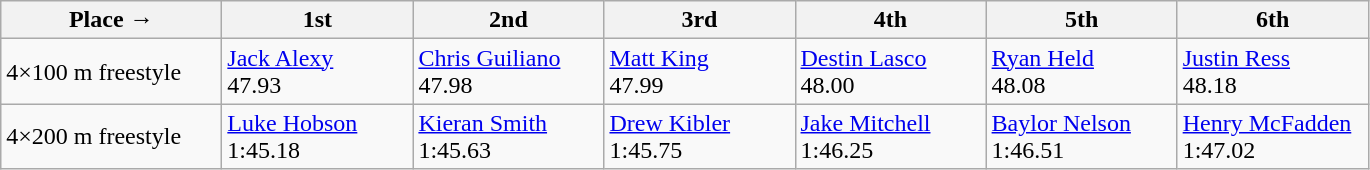<table class="wikitable">
<tr>
<th width=140>Place →</th>
<th width=120>1st</th>
<th width=120>2nd</th>
<th width=120>3rd</th>
<th width=120>4th</th>
<th width=120>5th</th>
<th width=120>6th</th>
</tr>
<tr>
<td>4×100 m freestyle</td>
<td><a href='#'>Jack Alexy</a> <br> 47.93</td>
<td><a href='#'>Chris Guiliano</a> <br> 47.98</td>
<td><a href='#'>Matt King</a> <br> 47.99</td>
<td><a href='#'>Destin Lasco</a> <br> 48.00</td>
<td><a href='#'>Ryan Held</a> <br> 48.08</td>
<td><a href='#'>Justin Ress</a> <br> 48.18</td>
</tr>
<tr>
<td>4×200 m freestyle</td>
<td><a href='#'>Luke Hobson</a> <br> 1:45.18</td>
<td><a href='#'>Kieran Smith</a> <br> 1:45.63</td>
<td><a href='#'>Drew Kibler</a> <br> 1:45.75</td>
<td><a href='#'>Jake Mitchell</a> <br> 1:46.25</td>
<td><a href='#'>Baylor Nelson</a> <br> 1:46.51</td>
<td><a href='#'>Henry McFadden</a> <br> 1:47.02</td>
</tr>
</table>
